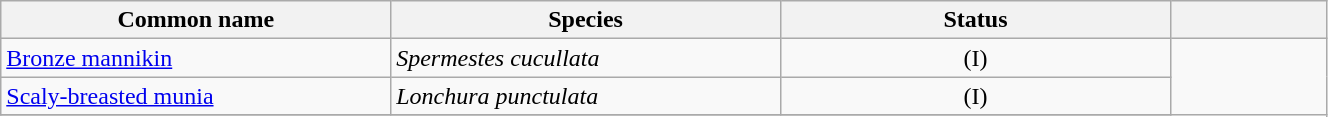<table width=70% class="wikitable">
<tr>
<th width=20%>Common name</th>
<th width=20%>Species</th>
<th width=20%>Status</th>
<th width=8%></th>
</tr>
<tr>
<td><a href='#'>Bronze mannikin</a></td>
<td><em>Spermestes cucullata</em></td>
<td align=center>(I)</td>
</tr>
<tr>
<td><a href='#'>Scaly-breasted munia</a></td>
<td><em>Lonchura punctulata</em></td>
<td align=center>(I)</td>
</tr>
<tr>
</tr>
</table>
